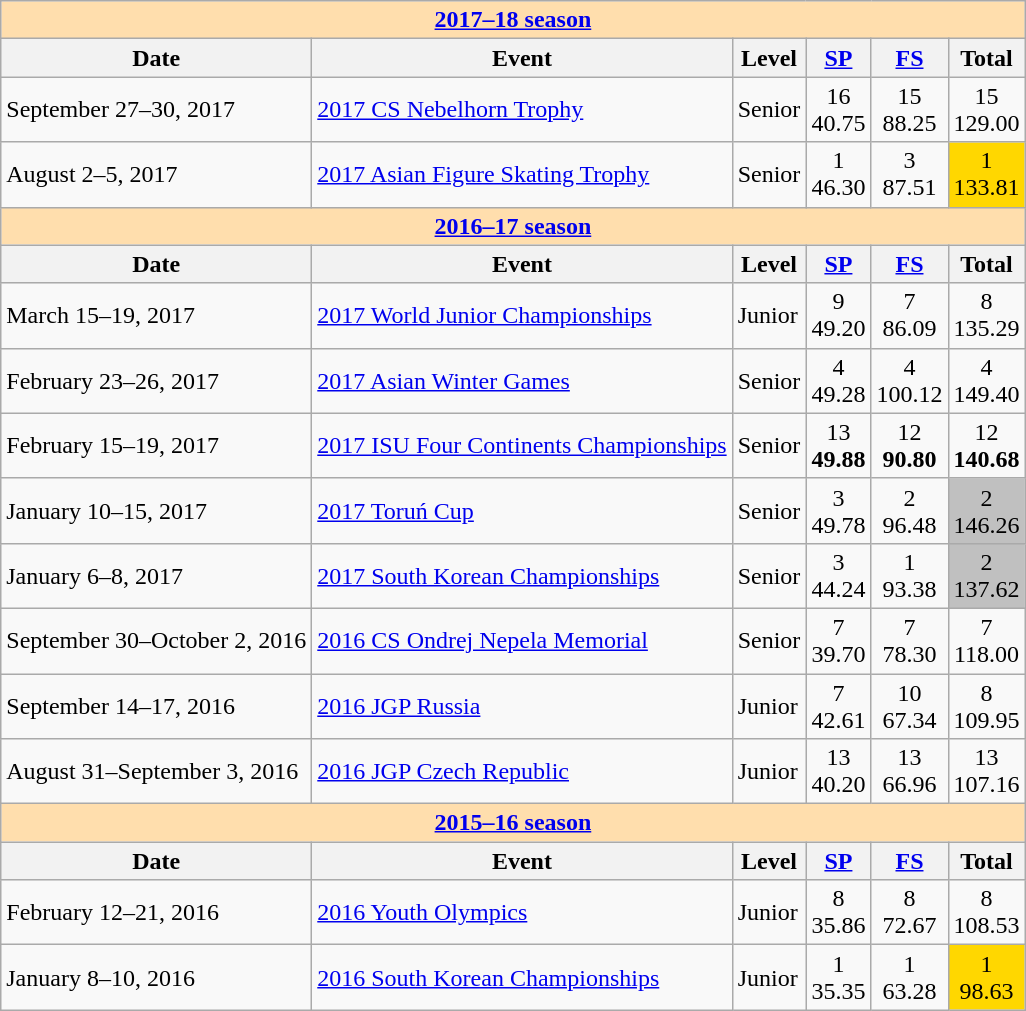<table class="wikitable">
<tr>
<td style="background-color: #ffdead;" colspan=6 align=center><strong><a href='#'>2017–18 season</a></strong></td>
</tr>
<tr>
<th>Date</th>
<th>Event</th>
<th>Level</th>
<th><a href='#'>SP</a></th>
<th><a href='#'>FS</a></th>
<th>Total</th>
</tr>
<tr>
<td>September 27–30, 2017</td>
<td><a href='#'>2017 CS Nebelhorn Trophy</a></td>
<td>Senior</td>
<td align=center>16 <br> 40.75</td>
<td align=center>15 <br> 88.25</td>
<td align=center>15 <br> 129.00</td>
</tr>
<tr>
<td>August 2–5, 2017</td>
<td><a href='#'>2017 Asian Figure Skating Trophy</a></td>
<td>Senior</td>
<td align=center>1 <br> 46.30</td>
<td align=center>3 <br> 87.51</td>
<td align=center bgcolor=gold>1 <br> 133.81</td>
</tr>
<tr>
<th style="background-color: #ffdead;" colspan=6 align=center><a href='#'>2016–17 season</a></th>
</tr>
<tr>
<th>Date</th>
<th>Event</th>
<th>Level</th>
<th><a href='#'>SP</a></th>
<th><a href='#'>FS</a></th>
<th>Total</th>
</tr>
<tr>
<td>March 15–19, 2017</td>
<td><a href='#'>2017 World Junior Championships</a></td>
<td>Junior</td>
<td align=center>9 <br> 49.20</td>
<td align=center>7 <br> 86.09</td>
<td align=center>8 <br> 135.29</td>
</tr>
<tr>
<td>February 23–26, 2017</td>
<td><a href='#'>2017 Asian Winter Games</a></td>
<td>Senior</td>
<td align=center>4 <br> 49.28</td>
<td align=center>4 <br> 100.12</td>
<td align=center>4 <br> 149.40</td>
</tr>
<tr>
<td>February 15–19, 2017</td>
<td><a href='#'>2017 ISU Four Continents Championships</a></td>
<td>Senior</td>
<td align=center>13 <br> <strong>49.88</strong></td>
<td align=center>12 <br> <strong>90.80</strong></td>
<td align=center>12 <br> <strong>140.68</strong></td>
</tr>
<tr>
<td>January 10–15, 2017</td>
<td><a href='#'>2017 Toruń Cup</a></td>
<td>Senior</td>
<td align=center>3 <br> 49.78</td>
<td align=center>2 <br> 96.48</td>
<td align=center bgcolor=silver>2 <br> 146.26</td>
</tr>
<tr>
<td>January 6–8, 2017</td>
<td><a href='#'>2017 South Korean Championships</a></td>
<td>Senior</td>
<td align=center>3 <br> 44.24</td>
<td align=center>1 <br> 93.38</td>
<td align=center bgcolor=silver>2 <br> 137.62</td>
</tr>
<tr>
<td>September 30–October 2, 2016</td>
<td><a href='#'>2016 CS Ondrej Nepela Memorial</a></td>
<td>Senior</td>
<td align=center>7 <br> 39.70</td>
<td align=center>7 <br> 78.30</td>
<td align=center>7 <br> 118.00</td>
</tr>
<tr>
<td>September 14–17, 2016</td>
<td><a href='#'>2016 JGP Russia</a></td>
<td>Junior</td>
<td align=center>7 <br> 42.61</td>
<td align=center>10 <br> 67.34</td>
<td align=center>8 <br> 109.95</td>
</tr>
<tr>
<td>August 31–September 3, 2016</td>
<td><a href='#'>2016 JGP Czech Republic</a></td>
<td>Junior</td>
<td align=center>13 <br> 40.20</td>
<td align=center>13 <br> 66.96</td>
<td align=center>13 <br> 107.16</td>
</tr>
<tr>
<th style="background-color: #ffdead; " colspan=6 align=center><a href='#'>2015–16 season</a></th>
</tr>
<tr>
<th>Date</th>
<th>Event</th>
<th>Level</th>
<th><a href='#'>SP</a></th>
<th><a href='#'>FS</a></th>
<th>Total</th>
</tr>
<tr>
<td>February 12–21, 2016</td>
<td><a href='#'>2016 Youth Olympics</a></td>
<td>Junior</td>
<td align=center>8 <br> 35.86</td>
<td align=center>8 <br> 72.67</td>
<td align=center>8 <br> 108.53</td>
</tr>
<tr>
<td>January 8–10, 2016</td>
<td><a href='#'>2016 South Korean Championships</a></td>
<td>Junior</td>
<td align=center>1 <br> 35.35</td>
<td align=center>1 <br> 63.28</td>
<td align=center bgcolor=gold>1 <br> 98.63</td>
</tr>
</table>
